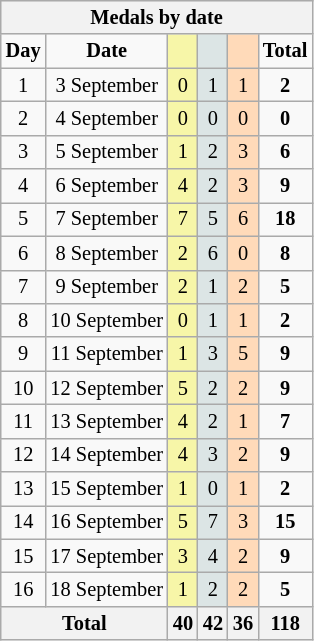<table class="wikitable" style="font-size:85%; text-align:center;">
<tr style="background:#efefef;">
<th colspan=6>Medals by date</th>
</tr>
<tr>
<td><strong>Day</strong></td>
<td><strong>Date</strong></td>
<td style="background:#F7F6A8;"></td>
<td style="background:#DCE5E5;"></td>
<td style="background:#FFDAB9;"></td>
<td><strong>Total</strong></td>
</tr>
<tr>
<td>1</td>
<td>3 September</td>
<td style="background:#F7F6A8;">0</td>
<td style="background:#DCE5E5;">1</td>
<td style="background:#FFDAB9;">1</td>
<td><strong>2</strong></td>
</tr>
<tr>
<td>2</td>
<td>4 September</td>
<td style="background:#F7F6A8;">0</td>
<td style="background:#DCE5E5;">0</td>
<td style="background:#FFDAB9;">0</td>
<td><strong>0</strong></td>
</tr>
<tr>
<td>3</td>
<td>5 September</td>
<td style="background:#F7F6A8;">1</td>
<td style="background:#DCE5E5;">2</td>
<td style="background:#FFDAB9;">3</td>
<td><strong>6</strong></td>
</tr>
<tr>
<td>4</td>
<td>6 September</td>
<td style="background:#F7F6A8;">4</td>
<td style="background:#DCE5E5;">2</td>
<td style="background:#FFDAB9;">3</td>
<td><strong>9</strong></td>
</tr>
<tr>
<td>5</td>
<td>7 September</td>
<td style="background:#F7F6A8;">7</td>
<td style="background:#DCE5E5;">5</td>
<td style="background:#FFDAB9;">6</td>
<td><strong>18</strong></td>
</tr>
<tr>
<td>6</td>
<td>8 September</td>
<td style="background:#F7F6A8;">2</td>
<td style="background:#DCE5E5;">6</td>
<td style="background:#FFDAB9;">0</td>
<td><strong>8</strong></td>
</tr>
<tr>
<td>7</td>
<td>9 September</td>
<td style="background:#F7F6A8;">2</td>
<td style="background:#DCE5E5;">1</td>
<td style="background:#FFDAB9;">2</td>
<td><strong>5</strong></td>
</tr>
<tr>
<td>8</td>
<td>10 September</td>
<td style="background:#F7F6A8;">0</td>
<td style="background:#DCE5E5;">1</td>
<td style="background:#FFDAB9;">1</td>
<td><strong>2</strong></td>
</tr>
<tr>
<td>9</td>
<td>11 September</td>
<td style="background:#F7F6A8;">1</td>
<td style="background:#DCE5E5;">3</td>
<td style="background:#FFDAB9;">5</td>
<td><strong>9</strong></td>
</tr>
<tr>
<td>10</td>
<td>12 September</td>
<td style="background:#F7F6A8;">5</td>
<td style="background:#DCE5E5;">2</td>
<td style="background:#FFDAB9;">2</td>
<td><strong>9</strong></td>
</tr>
<tr>
<td>11</td>
<td>13 September</td>
<td style="background:#F7F6A8;">4</td>
<td style="background:#DCE5E5;">2</td>
<td style="background:#FFDAB9;">1</td>
<td><strong>7</strong></td>
</tr>
<tr>
<td>12</td>
<td>14 September</td>
<td style="background:#F7F6A8;">4</td>
<td style="background:#DCE5E5;">3</td>
<td style="background:#FFDAB9;">2</td>
<td><strong>9</strong></td>
</tr>
<tr>
<td>13</td>
<td>15 September</td>
<td style="background:#F7F6A8;">1</td>
<td style="background:#DCE5E5;">0</td>
<td style="background:#FFDAB9;">1</td>
<td><strong>2</strong></td>
</tr>
<tr>
<td>14</td>
<td>16 September</td>
<td style="background:#F7F6A8;">5</td>
<td style="background:#DCE5E5;">7</td>
<td style="background:#FFDAB9;">3</td>
<td><strong>15</strong></td>
</tr>
<tr>
<td>15</td>
<td>17 September</td>
<td style="background:#F7F6A8;">3</td>
<td style="background:#DCE5E5;">4</td>
<td style="background:#FFDAB9;">2</td>
<td><strong>9</strong></td>
</tr>
<tr>
<td>16</td>
<td>18 September</td>
<td style="background:#F7F6A8;">1</td>
<td style="background:#DCE5E5;">2</td>
<td style="background:#FFDAB9;">2</td>
<td><strong>5</strong></td>
</tr>
<tr>
<th colspan="2">Total</th>
<th>40</th>
<th>42</th>
<th>36</th>
<th>118</th>
</tr>
</table>
